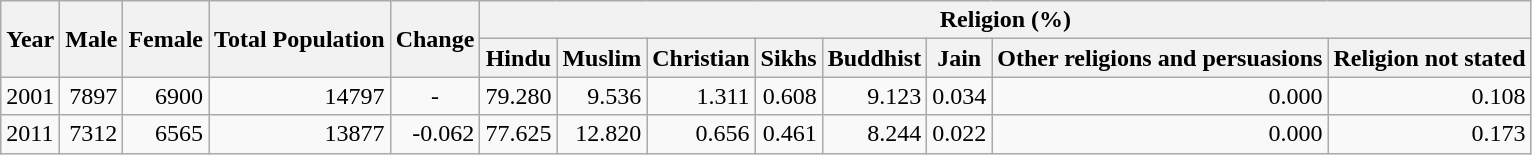<table class="wikitable">
<tr>
<th rowspan="2">Year</th>
<th rowspan="2">Male</th>
<th rowspan="2">Female</th>
<th rowspan="2">Total Population</th>
<th rowspan="2">Change</th>
<th colspan="8">Religion (%)</th>
</tr>
<tr>
<th>Hindu</th>
<th>Muslim</th>
<th>Christian</th>
<th>Sikhs</th>
<th>Buddhist</th>
<th>Jain</th>
<th>Other religions and persuasions</th>
<th>Religion not stated</th>
</tr>
<tr>
<td>2001</td>
<td style="text-align:right;">7897</td>
<td style="text-align:right;">6900</td>
<td style="text-align:right;">14797</td>
<td style="text-align:center;">-</td>
<td style="text-align:right;">79.280</td>
<td style="text-align:right;">9.536</td>
<td style="text-align:right;">1.311</td>
<td style="text-align:right;">0.608</td>
<td style="text-align:right;">9.123</td>
<td style="text-align:right;">0.034</td>
<td style="text-align:right;">0.000</td>
<td style="text-align:right;">0.108</td>
</tr>
<tr>
<td>2011</td>
<td style="text-align:right;">7312</td>
<td style="text-align:right;">6565</td>
<td style="text-align:right;">13877</td>
<td style="text-align:right;">-0.062</td>
<td style="text-align:right;">77.625</td>
<td style="text-align:right;">12.820</td>
<td style="text-align:right;">0.656</td>
<td style="text-align:right;">0.461</td>
<td style="text-align:right;">8.244</td>
<td style="text-align:right;">0.022</td>
<td style="text-align:right;">0.000</td>
<td style="text-align:right;">0.173</td>
</tr>
</table>
